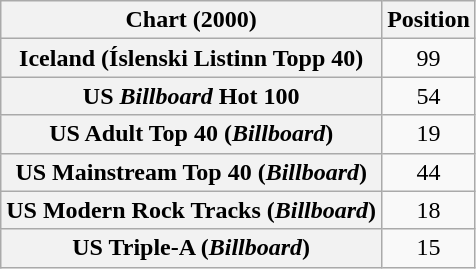<table class="wikitable sortable plainrowheaders" style="text-align:center">
<tr>
<th>Chart (2000)</th>
<th>Position</th>
</tr>
<tr>
<th scope="row">Iceland (Íslenski Listinn Topp 40)</th>
<td>99</td>
</tr>
<tr>
<th scope="row">US <em>Billboard</em> Hot 100</th>
<td>54</td>
</tr>
<tr>
<th scope="row">US Adult Top 40 (<em>Billboard</em>)</th>
<td>19</td>
</tr>
<tr>
<th scope="row">US Mainstream Top 40 (<em>Billboard</em>)</th>
<td>44</td>
</tr>
<tr>
<th scope="row">US Modern Rock Tracks (<em>Billboard</em>)</th>
<td>18</td>
</tr>
<tr>
<th scope="row">US Triple-A (<em>Billboard</em>)</th>
<td>15</td>
</tr>
</table>
